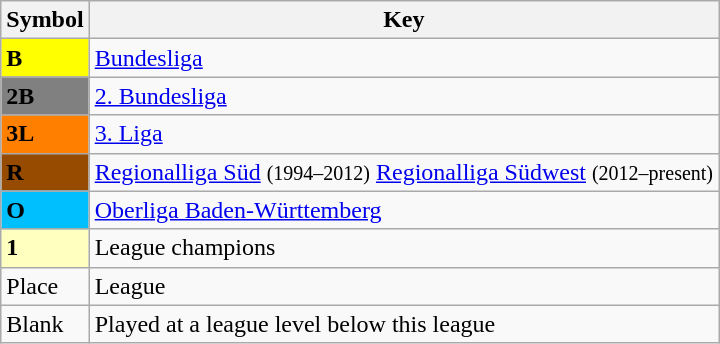<table class="wikitable" align="center">
<tr>
<th>Symbol</th>
<th>Key</th>
</tr>
<tr>
<td style="background:#FFFF00"><strong>B</strong></td>
<td><a href='#'>Bundesliga</a></td>
</tr>
<tr>
<td style="background:#808080"><strong>2B</strong></td>
<td><a href='#'>2. Bundesliga</a></td>
</tr>
<tr>
<td style="background:#FF7F00"><strong>3L</strong></td>
<td><a href='#'>3. Liga</a></td>
</tr>
<tr>
<td style="background:#964B00"><strong>R</strong></td>
<td><a href='#'>Regionalliga Süd</a> <small>(1994–2012)</small>  <a href='#'>Regionalliga Südwest</a> <small>(2012–present)</small></td>
</tr>
<tr>
<td style="background:#00BFFF"><strong>O</strong></td>
<td><a href='#'>Oberliga Baden-Württemberg</a></td>
</tr>
<tr>
<td style="background:#ffffbf"><strong>1</strong></td>
<td>League champions</td>
</tr>
<tr>
<td>Place</td>
<td>League</td>
</tr>
<tr>
<td>Blank</td>
<td>Played at a league level below this league</td>
</tr>
</table>
